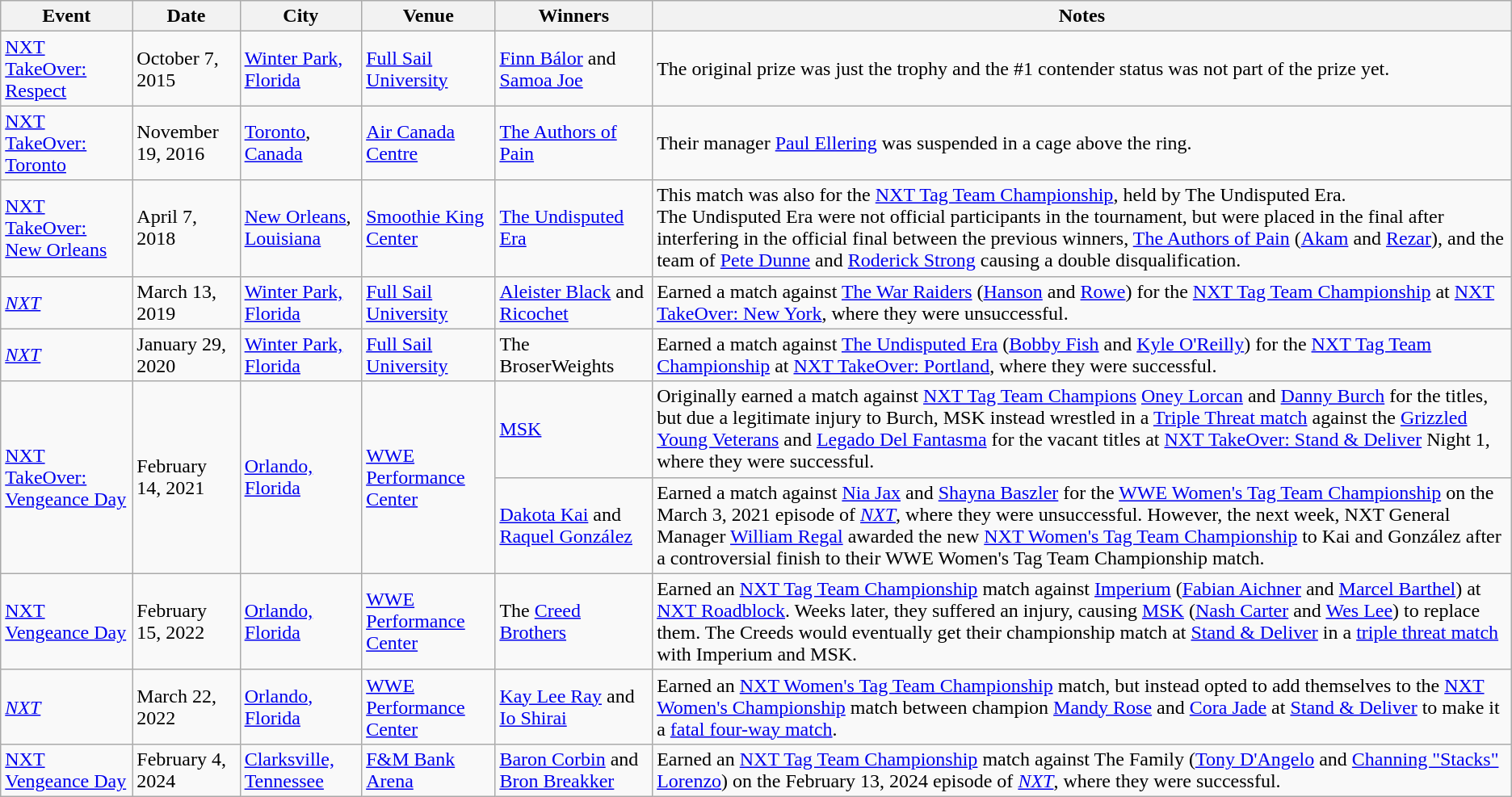<table class="wikitable">
<tr>
<th>Event</th>
<th>Date</th>
<th>City</th>
<th>Venue</th>
<th>Winners</th>
<th>Notes</th>
</tr>
<tr>
<td><a href='#'>NXT TakeOver: Respect</a></td>
<td>October 7, 2015</td>
<td><a href='#'>Winter Park, Florida</a></td>
<td><a href='#'>Full Sail University</a></td>
<td><a href='#'>Finn Bálor</a> and <a href='#'>Samoa Joe</a></td>
<td>The original prize was just the trophy and the #1 contender status was not part of the prize yet.</td>
</tr>
<tr>
<td><a href='#'>NXT TakeOver: Toronto</a></td>
<td>November 19, 2016</td>
<td><a href='#'>Toronto</a>, <a href='#'>Canada</a></td>
<td><a href='#'>Air Canada Centre</a></td>
<td><a href='#'>The Authors of Pain</a><br></td>
<td>Their manager <a href='#'>Paul Ellering</a> was suspended in a cage above the ring.</td>
</tr>
<tr>
<td><a href='#'>NXT TakeOver: New Orleans</a></td>
<td>April 7, 2018</td>
<td><a href='#'>New Orleans</a>, <a href='#'>Louisiana</a></td>
<td><a href='#'>Smoothie King Center</a></td>
<td><a href='#'>The Undisputed Era</a><br></td>
<td>This match was also for the <a href='#'>NXT Tag Team Championship</a>, held by The Undisputed Era.<br>The Undisputed Era were not official participants in the tournament, but were placed in the final after interfering in the official final between the previous winners, <a href='#'>The Authors of Pain</a> (<a href='#'>Akam</a> and <a href='#'>Rezar</a>), and the team of <a href='#'>Pete Dunne</a> and <a href='#'>Roderick Strong</a> causing a double disqualification.</td>
</tr>
<tr>
<td><em><a href='#'>NXT</a></em></td>
<td>March 13, 2019</td>
<td><a href='#'>Winter Park, Florida</a></td>
<td><a href='#'>Full Sail University</a></td>
<td><a href='#'>Aleister Black</a> and <a href='#'>Ricochet</a></td>
<td>Earned a match against <a href='#'>The War Raiders</a> (<a href='#'>Hanson</a> and <a href='#'>Rowe</a>) for the <a href='#'>NXT Tag Team Championship</a> at <a href='#'>NXT TakeOver: New York</a>, where they were unsuccessful.</td>
</tr>
<tr>
<td><em><a href='#'>NXT</a></em></td>
<td>January 29, 2020</td>
<td><a href='#'>Winter Park, Florida</a></td>
<td><a href='#'>Full Sail University</a></td>
<td>The BroserWeights<br></td>
<td>Earned a match against <a href='#'>The Undisputed Era</a> (<a href='#'>Bobby Fish</a> and <a href='#'>Kyle O'Reilly</a>) for the <a href='#'>NXT Tag Team Championship</a> at <a href='#'>NXT TakeOver: Portland</a>, where they were successful.</td>
</tr>
<tr>
<td rowspan=2><a href='#'>NXT TakeOver: Vengeance Day</a></td>
<td rowspan=2>February 14, 2021</td>
<td rowspan=2><a href='#'>Orlando, Florida</a></td>
<td rowspan=2><a href='#'>WWE Performance Center</a></td>
<td><a href='#'>MSK</a><br></td>
<td>Originally earned a match against <a href='#'>NXT Tag Team Champions</a> <a href='#'>Oney Lorcan</a> and <a href='#'>Danny Burch</a> for the titles, but due a legitimate injury to Burch, MSK instead wrestled in a <a href='#'>Triple Threat match</a> against the <a href='#'>Grizzled Young Veterans</a> and <a href='#'>Legado Del Fantasma</a> for the vacant titles at <a href='#'>NXT TakeOver: Stand & Deliver</a> Night 1, where they were successful.</td>
</tr>
<tr>
<td><a href='#'>Dakota Kai</a> and <a href='#'>Raquel González</a></td>
<td>Earned a match against <a href='#'>Nia Jax</a> and <a href='#'>Shayna Baszler</a> for the <a href='#'>WWE Women's Tag Team Championship</a> on the March 3, 2021 episode of <em><a href='#'>NXT</a></em>, where they were unsuccessful. However, the next week, NXT General Manager <a href='#'>William Regal</a> awarded the new <a href='#'>NXT Women's Tag Team Championship</a> to Kai and González after a controversial finish to their WWE Women's Tag Team Championship match.</td>
</tr>
<tr>
<td><a href='#'>NXT Vengeance Day</a></td>
<td>February 15, 2022</td>
<td><a href='#'>Orlando, Florida</a></td>
<td><a href='#'>WWE Performance Center</a></td>
<td>The <a href='#'>Creed Brothers</a><br></td>
<td>Earned an <a href='#'>NXT Tag Team Championship</a> match against <a href='#'>Imperium</a> (<a href='#'>Fabian Aichner</a> and <a href='#'>Marcel Barthel</a>) at <a href='#'>NXT Roadblock</a>. Weeks later, they suffered an injury, causing <a href='#'>MSK</a> (<a href='#'>Nash Carter</a> and <a href='#'>Wes Lee</a>) to replace them. The Creeds would eventually get their championship match at <a href='#'>Stand & Deliver</a> in a <a href='#'>triple threat match</a> with Imperium and MSK.</td>
</tr>
<tr>
<td><em><a href='#'>NXT</a></em></td>
<td>March 22, 2022</td>
<td><a href='#'>Orlando, Florida</a></td>
<td><a href='#'>WWE Performance Center</a></td>
<td><a href='#'>Kay Lee Ray</a> and <a href='#'>Io Shirai</a></td>
<td>Earned an <a href='#'>NXT Women's Tag Team Championship</a> match, but instead opted to add themselves to the <a href='#'>NXT Women's Championship</a> match between champion <a href='#'>Mandy Rose</a> and <a href='#'>Cora Jade</a> at <a href='#'>Stand & Deliver</a> to make it a <a href='#'>fatal four-way match</a>.</td>
</tr>
<tr>
<td><a href='#'>NXT Vengeance Day</a></td>
<td>February 4, 2024</td>
<td><a href='#'>Clarksville, Tennessee</a></td>
<td><a href='#'>F&M Bank Arena</a></td>
<td><a href='#'>Baron Corbin</a> and <a href='#'>Bron Breakker</a></td>
<td>Earned an <a href='#'>NXT Tag Team Championship</a> match against The Family (<a href='#'>Tony D'Angelo</a> and <a href='#'>Channing "Stacks" Lorenzo</a>) on the February 13, 2024 episode of <em><a href='#'>NXT</a></em>, where they were successful.</td>
</tr>
</table>
